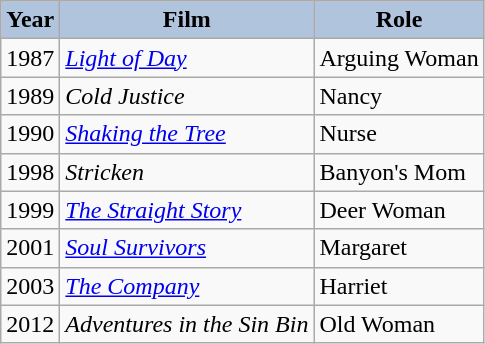<table class="wikitable">
<tr style="text-align:center;">
<th style="background:#B0C4DE;">Year</th>
<th style="background:#B0C4DE;">Film</th>
<th style="background:#B0C4DE;">Role</th>
</tr>
<tr>
<td>1987</td>
<td><em><a href='#'>Light of Day</a></em></td>
<td>Arguing Woman</td>
</tr>
<tr>
<td>1989</td>
<td><em>Cold Justice</em></td>
<td>Nancy</td>
</tr>
<tr>
<td>1990</td>
<td><em><a href='#'>Shaking the Tree</a></em></td>
<td>Nurse</td>
</tr>
<tr>
<td>1998</td>
<td><em>Stricken</em></td>
<td>Banyon's Mom</td>
</tr>
<tr>
<td>1999</td>
<td><em><a href='#'>The Straight Story</a></em></td>
<td>Deer Woman</td>
</tr>
<tr>
<td>2001</td>
<td><em><a href='#'>Soul Survivors</a></em></td>
<td>Margaret</td>
</tr>
<tr>
<td>2003</td>
<td><em><a href='#'>The Company</a></em></td>
<td>Harriet</td>
</tr>
<tr>
<td>2012</td>
<td><em>Adventures in the Sin Bin</em></td>
<td>Old Woman</td>
</tr>
</table>
